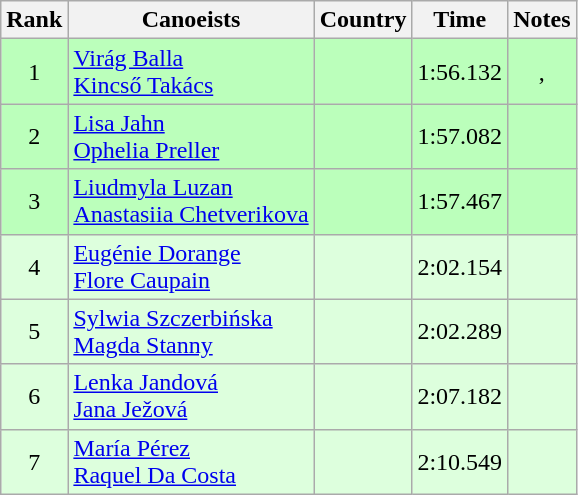<table class="wikitable" style="text-align:center">
<tr>
<th>Rank</th>
<th>Canoeists</th>
<th>Country</th>
<th>Time</th>
<th>Notes</th>
</tr>
<tr bgcolor=bbffbb>
<td>1</td>
<td align="left"><a href='#'>Virág Balla</a><br><a href='#'>Kincső Takács</a></td>
<td align="left"></td>
<td>1:56.132</td>
<td>, <strong></strong></td>
</tr>
<tr bgcolor=bbffbb>
<td>2</td>
<td align="left"><a href='#'>Lisa Jahn</a><br><a href='#'>Ophelia Preller</a></td>
<td align="left"></td>
<td>1:57.082</td>
<td></td>
</tr>
<tr bgcolor=bbffbb>
<td>3</td>
<td align="left"><a href='#'>Liudmyla Luzan</a><br><a href='#'>Anastasiia Chetverikova</a></td>
<td align="left"></td>
<td>1:57.467</td>
<td></td>
</tr>
<tr bgcolor=ddffdd>
<td>4</td>
<td align="left"><a href='#'>Eugénie Dorange</a><br><a href='#'>Flore Caupain</a></td>
<td align="left"></td>
<td>2:02.154</td>
<td></td>
</tr>
<tr bgcolor=ddffdd>
<td>5</td>
<td align="left"><a href='#'>Sylwia Szczerbińska</a><br><a href='#'>Magda Stanny</a></td>
<td align="left"></td>
<td>2:02.289</td>
<td></td>
</tr>
<tr bgcolor=ddffdd>
<td>6</td>
<td align="left"><a href='#'>Lenka Jandová</a><br><a href='#'>Jana Ježová</a></td>
<td align="left"></td>
<td>2:07.182</td>
<td></td>
</tr>
<tr bgcolor=ddffdd>
<td>7</td>
<td align="left"><a href='#'>María Pérez</a><br><a href='#'>Raquel Da Costa</a></td>
<td align="left"></td>
<td>2:10.549</td>
<td></td>
</tr>
</table>
